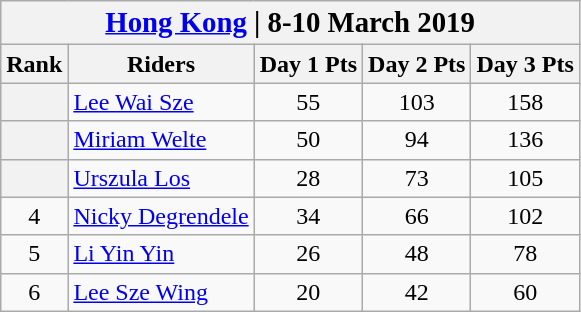<table class="wikitable" style="text-align:center">
<tr>
<th colspan=8><big> <a href='#'>Hong Kong</a> | 8-10 March 2019</big></th>
</tr>
<tr>
<th>Rank</th>
<th>Riders</th>
<th>Day 1 Pts</th>
<th>Day 2 Pts</th>
<th>Day 3 Pts</th>
</tr>
<tr>
<th></th>
<td align="left"> <a href='#'>Lee Wai Sze</a> <td>55</td> <td>103</td> <td>158</td></td>
</tr>
<tr>
<th></th>
<td align="left"> <a href='#'>Miriam Welte</a></td>
<td>50</td>
<td>94</td>
<td>136</td>
</tr>
<tr>
<th></th>
<td align="left"> <a href='#'>Urszula Los</a></td>
<td>28</td>
<td>73</td>
<td>105</td>
</tr>
<tr>
<td>4</td>
<td align="left"> <a href='#'>Nicky Degrendele</a></td>
<td>34</td>
<td>66</td>
<td>102</td>
</tr>
<tr>
<td>5</td>
<td align="left"> <a href='#'>Li Yin Yin</a></td>
<td>26</td>
<td>48</td>
<td>78</td>
</tr>
<tr>
<td>6</td>
<td align="left"> <a href='#'>Lee Sze Wing</a></td>
<td>20</td>
<td>42</td>
<td>60</td>
</tr>
</table>
